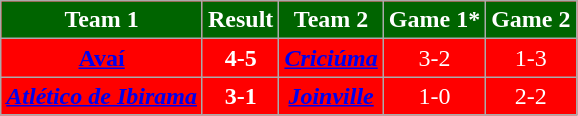<table class="wikitable" style="text-align:center; color:white; background:#ff0000">
<tr>
<th style="background:#006400">Team 1</th>
<th style="background:#006400">Result</th>
<th style="background:#006400">Team 2</th>
<th style="background:#006400">Game 1*</th>
<th style="background:#006400">Game 2</th>
</tr>
<tr>
<td><strong><a href='#'><span>Avaí</span></a></strong></td>
<td><strong>4-5</strong></td>
<td><strong><em><a href='#'><span>Criciúma</span></a></em></strong></td>
<td>3-2</td>
<td>1-3</td>
</tr>
<tr>
<td><strong><em><a href='#'><span>Atlético de Ibirama</span></a></em></strong></td>
<td><strong>3-1</strong></td>
<td><strong><em><a href='#'><span>Joinville</span></a></em></strong></td>
<td>1-0</td>
<td>2-2</td>
</tr>
</table>
